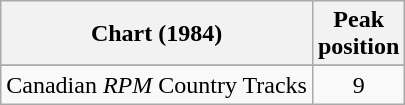<table class="wikitable sortable">
<tr>
<th align="left">Chart (1984)</th>
<th align="center">Peak<br>position</th>
</tr>
<tr>
</tr>
<tr>
<td align="left">Canadian <em>RPM</em> Country Tracks</td>
<td align="center">9</td>
</tr>
</table>
